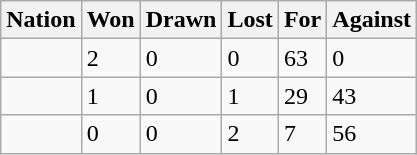<table class="wikitable">
<tr>
<th>Nation</th>
<th>Won</th>
<th>Drawn</th>
<th>Lost</th>
<th>For</th>
<th>Against</th>
</tr>
<tr>
<td></td>
<td>2</td>
<td>0</td>
<td>0</td>
<td>63</td>
<td>0</td>
</tr>
<tr>
<td></td>
<td>1</td>
<td>0</td>
<td>1</td>
<td>29</td>
<td>43</td>
</tr>
<tr>
<td></td>
<td>0</td>
<td>0</td>
<td>2</td>
<td>7</td>
<td>56</td>
</tr>
</table>
